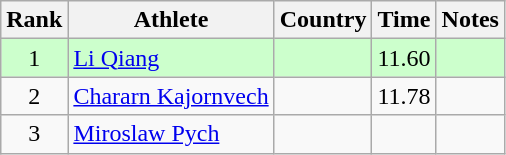<table class="wikitable sortable" style="text-align:center">
<tr>
<th>Rank</th>
<th>Athlete</th>
<th>Country</th>
<th>Time</th>
<th>Notes</th>
</tr>
<tr style="background:#cfc;">
<td>1</td>
<td align="left"><a href='#'>Li Qiang</a></td>
<td align="left"></td>
<td>11.60</td>
<td></td>
</tr>
<tr>
<td>2</td>
<td align="left"><a href='#'>Chararn Kajornvech</a></td>
<td align="left"></td>
<td>11.78</td>
<td></td>
</tr>
<tr>
<td>3</td>
<td align="left"><a href='#'>Miroslaw Pych</a></td>
<td align="left"></td>
<td></td>
<td></td>
</tr>
</table>
